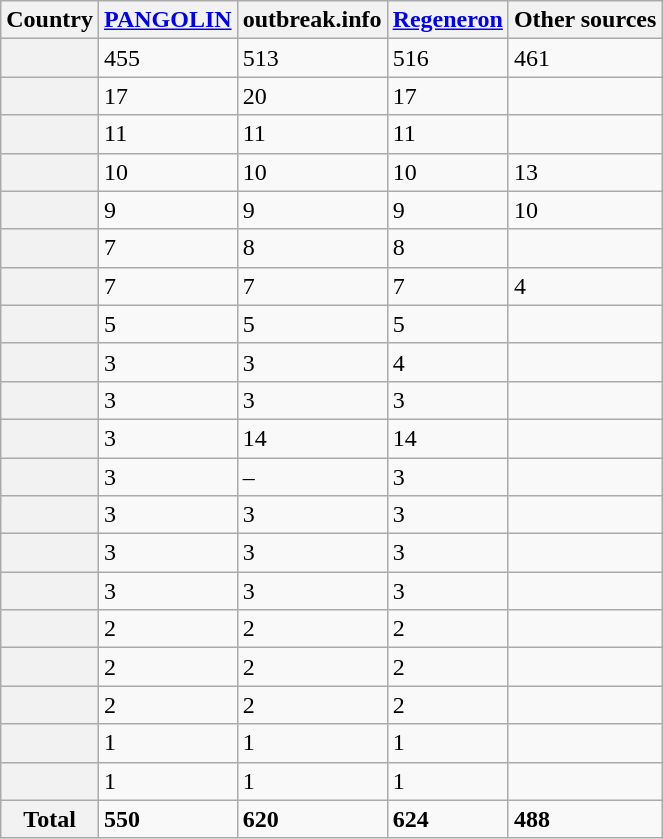<table class="wikitable sortable plainrowheaders">
<tr>
<th>Country</th>
<th><a href='#'>PANGOLIN</a></th>
<th>outbreak.info</th>
<th><a href='#'>Regeneron</a></th>
<th>Other sources</th>
</tr>
<tr>
<th scope="row"></th>
<td>455</td>
<td>513</td>
<td>516</td>
<td>461</td>
</tr>
<tr>
<th scope="row"></th>
<td>17</td>
<td>20</td>
<td>17</td>
<td></td>
</tr>
<tr>
<th scope="row"></th>
<td>11</td>
<td>11</td>
<td>11</td>
<td></td>
</tr>
<tr>
<th scope="row"></th>
<td>10</td>
<td>10</td>
<td>10</td>
<td>13</td>
</tr>
<tr>
<th scope="row"></th>
<td>9</td>
<td>9</td>
<td>9</td>
<td>10</td>
</tr>
<tr>
<th scope="row"></th>
<td>7</td>
<td>8</td>
<td>8</td>
<td></td>
</tr>
<tr>
<th scope="row"></th>
<td>7</td>
<td>7</td>
<td>7</td>
<td>4</td>
</tr>
<tr>
<th scope="row"></th>
<td>5</td>
<td>5</td>
<td>5</td>
<td></td>
</tr>
<tr>
<th scope="row"></th>
<td>3</td>
<td>3</td>
<td>4</td>
<td></td>
</tr>
<tr>
<th scope="row"></th>
<td>3</td>
<td>3</td>
<td>3</td>
<td></td>
</tr>
<tr>
<th scope="row"></th>
<td>3</td>
<td>14</td>
<td>14</td>
<td></td>
</tr>
<tr>
<th scope="row"></th>
<td>3</td>
<td>–</td>
<td>3</td>
<td></td>
</tr>
<tr>
<th scope="row"></th>
<td>3</td>
<td>3</td>
<td>3</td>
<td></td>
</tr>
<tr>
<th scope="row"></th>
<td>3</td>
<td>3</td>
<td>3</td>
<td></td>
</tr>
<tr>
<th scope="row"></th>
<td>3</td>
<td>3</td>
<td>3</td>
<td></td>
</tr>
<tr>
<th scope="row"></th>
<td>2</td>
<td>2</td>
<td>2</td>
<td></td>
</tr>
<tr>
<th scope="row"></th>
<td>2</td>
<td>2</td>
<td>2</td>
<td></td>
</tr>
<tr>
<th scope="row"></th>
<td>2</td>
<td>2</td>
<td>2</td>
<td></td>
</tr>
<tr>
<th scope="row"></th>
<td>1</td>
<td>1</td>
<td>1</td>
<td></td>
</tr>
<tr>
<th scope="row"></th>
<td>1</td>
<td>1</td>
<td>1</td>
<td></td>
</tr>
<tr class="sortbottom">
<th scope="row"><strong>Total</strong></th>
<td><strong>550</strong></td>
<td><strong>620</strong></td>
<td><strong>624</strong></td>
<td><strong>488</strong></td>
</tr>
</table>
